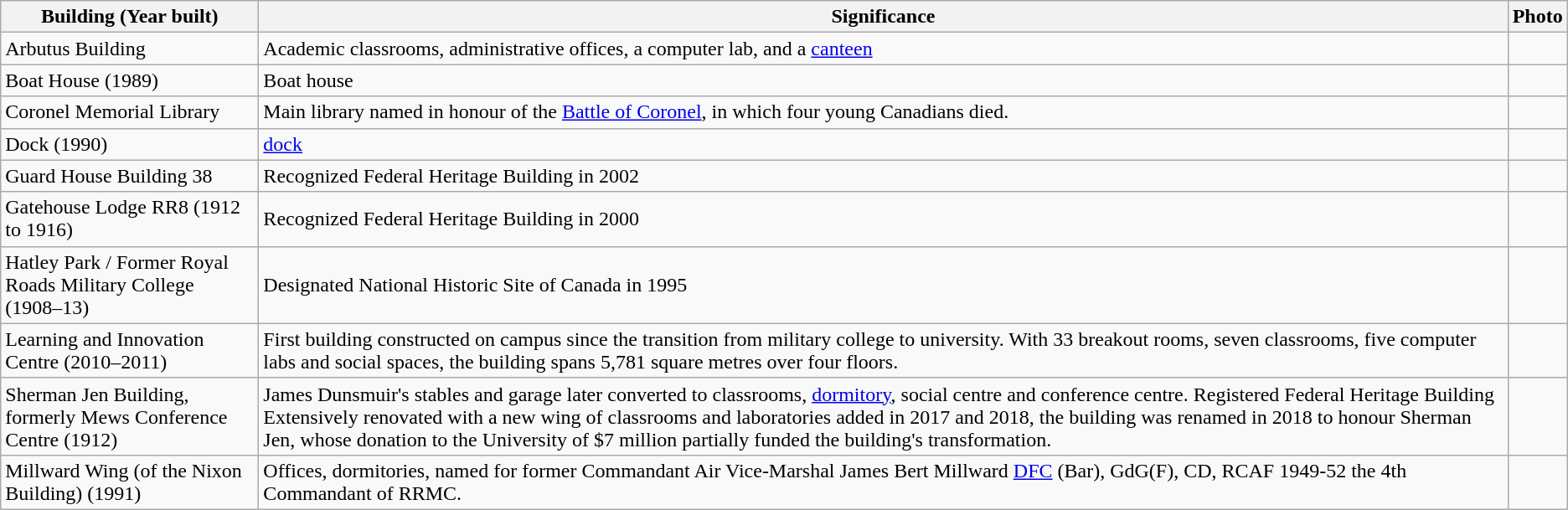<table class="wikitable">
<tr>
<th>Building (Year built)</th>
<th>Significance</th>
<th>Photo</th>
</tr>
<tr>
<td>Arbutus Building</td>
<td>Academic classrooms, administrative offices, a computer lab, and a <a href='#'>canteen</a></td>
<td></td>
</tr>
<tr>
<td>Boat House (1989)</td>
<td>Boat house</td>
<td></td>
</tr>
<tr>
<td>Coronel Memorial Library</td>
<td>Main library named in honour of the <a href='#'>Battle of Coronel</a>, in which four young Canadians died.</td>
<td></td>
</tr>
<tr>
<td>Dock (1990)</td>
<td><a href='#'>dock</a></td>
<td></td>
</tr>
<tr>
<td>Guard House Building 38</td>
<td>Recognized Federal Heritage Building in 2002</td>
<td></td>
</tr>
<tr>
<td>Gatehouse Lodge RR8 (1912 to 1916)</td>
<td>Recognized Federal Heritage Building in 2000</td>
<td></td>
</tr>
<tr>
<td>Hatley Park / Former Royal Roads Military College (1908–13)</td>
<td>Designated National Historic Site of Canada in 1995</td>
<td></td>
</tr>
<tr>
<td>Learning and Innovation Centre (2010–2011)</td>
<td>First building constructed on campus since the transition from military college to university. With 33 breakout rooms, seven classrooms, five computer labs and social spaces, the building spans 5,781 square metres over four floors.</td>
<td></td>
</tr>
<tr>
<td>Sherman Jen Building, formerly Mews Conference Centre (1912)</td>
<td>James Dunsmuir's stables and garage later converted to classrooms, <a href='#'>dormitory</a>, social centre and conference centre. Registered Federal Heritage Building  Extensively renovated with a new wing of classrooms and laboratories added in 2017 and 2018, the building was renamed in 2018 to honour Sherman Jen, whose donation to the University of $7 million partially funded the building's transformation.</td>
<td></td>
</tr>
<tr>
<td>Millward Wing (of the Nixon Building) (1991)</td>
<td>Offices, dormitories, named for former Commandant Air Vice-Marshal James Bert Millward <a href='#'>DFC</a> (Bar), GdG(F), CD, RCAF 1949-52 the 4th Commandant of RRMC.</td>
<td></td>
</tr>
</table>
